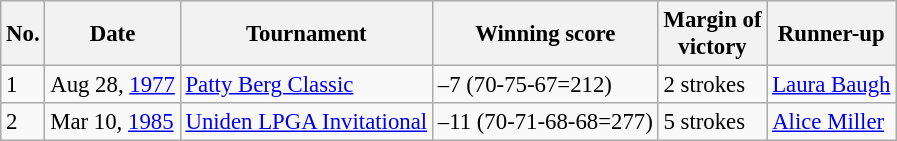<table class="wikitable" style="font-size:95%;">
<tr>
<th>No.</th>
<th>Date</th>
<th>Tournament</th>
<th>Winning score</th>
<th>Margin of<br>victory</th>
<th>Runner-up</th>
</tr>
<tr>
<td>1</td>
<td>Aug 28, <a href='#'>1977</a></td>
<td><a href='#'>Patty Berg Classic</a></td>
<td>–7 (70-75-67=212)</td>
<td>2 strokes</td>
<td> <a href='#'>Laura Baugh</a></td>
</tr>
<tr>
<td>2</td>
<td>Mar 10, <a href='#'>1985</a></td>
<td><a href='#'>Uniden LPGA Invitational</a></td>
<td>–11 (70-71-68-68=277)</td>
<td>5 strokes</td>
<td> <a href='#'>Alice Miller</a></td>
</tr>
</table>
